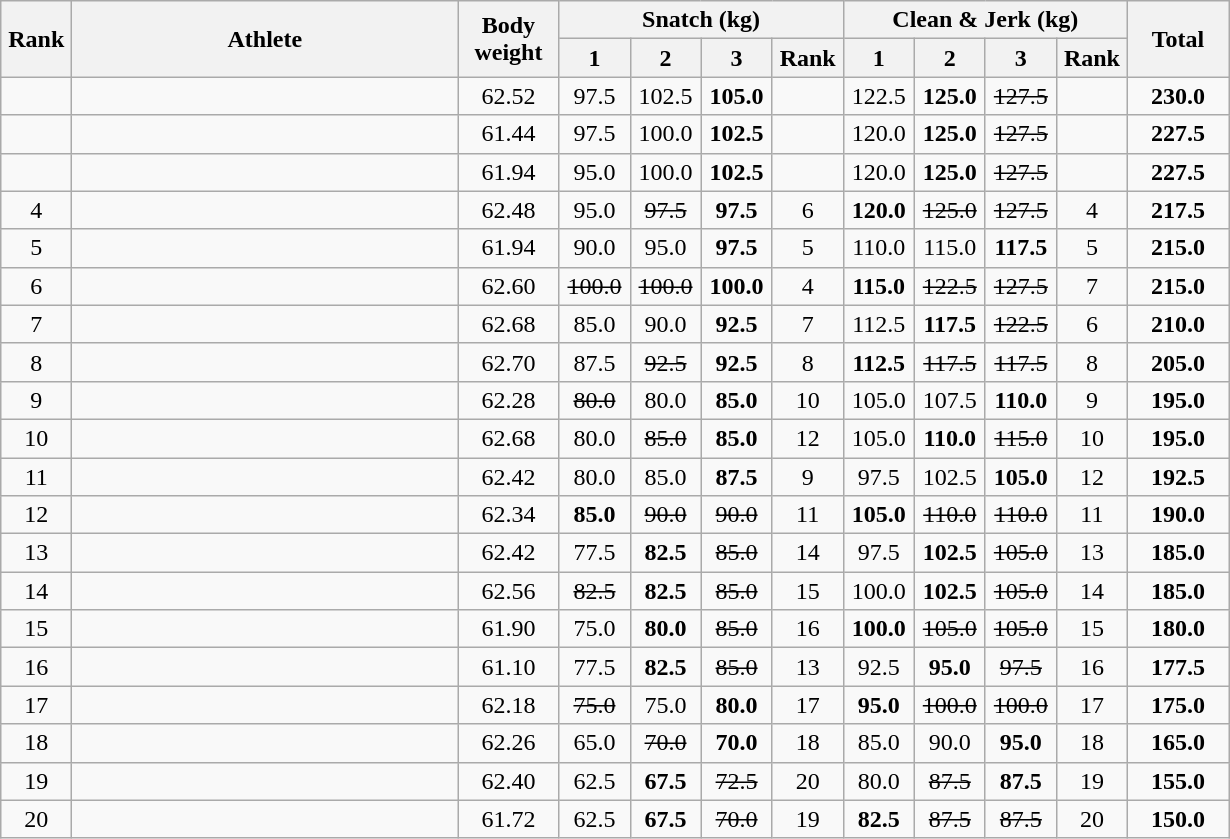<table class = "wikitable" style="text-align:center;">
<tr>
<th rowspan=2 width=40>Rank</th>
<th rowspan=2 width=250>Athlete</th>
<th rowspan=2 width=60>Body weight</th>
<th colspan=4>Snatch (kg)</th>
<th colspan=4>Clean & Jerk (kg)</th>
<th rowspan=2 width=60>Total</th>
</tr>
<tr>
<th width=40>1</th>
<th width=40>2</th>
<th width=40>3</th>
<th width=40>Rank</th>
<th width=40>1</th>
<th width=40>2</th>
<th width=40>3</th>
<th width=40>Rank</th>
</tr>
<tr>
<td></td>
<td align=left></td>
<td>62.52</td>
<td>97.5</td>
<td>102.5</td>
<td><strong>105.0</strong></td>
<td></td>
<td>122.5</td>
<td><strong>125.0</strong></td>
<td><s>127.5 </s></td>
<td></td>
<td><strong>230.0</strong></td>
</tr>
<tr>
<td></td>
<td align=left></td>
<td>61.44</td>
<td>97.5</td>
<td>100.0</td>
<td><strong>102.5</strong></td>
<td></td>
<td>120.0</td>
<td><strong>125.0</strong></td>
<td><s>127.5 </s></td>
<td></td>
<td><strong>227.5</strong></td>
</tr>
<tr>
<td></td>
<td align=left></td>
<td>61.94</td>
<td>95.0</td>
<td>100.0</td>
<td><strong>102.5</strong></td>
<td></td>
<td>120.0</td>
<td><strong>125.0</strong></td>
<td><s>127.5 </s></td>
<td></td>
<td><strong>227.5</strong></td>
</tr>
<tr>
<td>4</td>
<td align=left></td>
<td>62.48</td>
<td>95.0</td>
<td><s>97.5 </s></td>
<td><strong>97.5</strong></td>
<td>6</td>
<td><strong>120.0</strong></td>
<td><s>125.0 </s></td>
<td><s>127.5 </s></td>
<td>4</td>
<td><strong>217.5</strong></td>
</tr>
<tr>
<td>5</td>
<td align=left></td>
<td>61.94</td>
<td>90.0</td>
<td>95.0</td>
<td><strong>97.5</strong></td>
<td>5</td>
<td>110.0</td>
<td>115.0</td>
<td><strong>117.5</strong></td>
<td>5</td>
<td><strong>215.0</strong></td>
</tr>
<tr>
<td>6</td>
<td align=left></td>
<td>62.60</td>
<td><s>100.0 </s></td>
<td><s>100.0 </s></td>
<td><strong>100.0</strong></td>
<td>4</td>
<td><strong>115.0</strong></td>
<td><s>122.5 </s></td>
<td><s>127.5 </s></td>
<td>7</td>
<td><strong>215.0</strong></td>
</tr>
<tr>
<td>7</td>
<td align=left></td>
<td>62.68</td>
<td>85.0</td>
<td>90.0</td>
<td><strong>92.5</strong></td>
<td>7</td>
<td>112.5</td>
<td><strong>117.5</strong></td>
<td><s>122.5 </s></td>
<td>6</td>
<td><strong>210.0</strong></td>
</tr>
<tr>
<td>8</td>
<td align=left></td>
<td>62.70</td>
<td>87.5</td>
<td><s>92.5 </s></td>
<td><strong>92.5</strong></td>
<td>8</td>
<td><strong>112.5</strong></td>
<td><s>117.5 </s></td>
<td><s>117.5 </s></td>
<td>8</td>
<td><strong>205.0</strong></td>
</tr>
<tr>
<td>9</td>
<td align=left></td>
<td>62.28</td>
<td><s>80.0 </s></td>
<td>80.0</td>
<td><strong>85.0</strong></td>
<td>10</td>
<td>105.0</td>
<td>107.5</td>
<td><strong>110.0</strong></td>
<td>9</td>
<td><strong>195.0</strong></td>
</tr>
<tr>
<td>10</td>
<td align=left></td>
<td>62.68</td>
<td>80.0</td>
<td><s>85.0 </s></td>
<td><strong>85.0</strong></td>
<td>12</td>
<td>105.0</td>
<td><strong>110.0</strong></td>
<td><s>115.0 </s></td>
<td>10</td>
<td><strong>195.0</strong></td>
</tr>
<tr>
<td>11</td>
<td align=left></td>
<td>62.42</td>
<td>80.0</td>
<td>85.0</td>
<td><strong>87.5</strong></td>
<td>9</td>
<td>97.5</td>
<td>102.5</td>
<td><strong>105.0</strong></td>
<td>12</td>
<td><strong>192.5</strong></td>
</tr>
<tr>
<td>12</td>
<td align=left></td>
<td>62.34</td>
<td><strong>85.0</strong></td>
<td><s>90.0 </s></td>
<td><s>90.0 </s></td>
<td>11</td>
<td><strong>105.0</strong></td>
<td><s>110.0 </s></td>
<td><s>110.0 </s></td>
<td>11</td>
<td><strong>190.0</strong></td>
</tr>
<tr>
<td>13</td>
<td align=left></td>
<td>62.42</td>
<td>77.5</td>
<td><strong>82.5</strong></td>
<td><s>85.0 </s></td>
<td>14</td>
<td>97.5</td>
<td><strong>102.5</strong></td>
<td><s>105.0 </s></td>
<td>13</td>
<td><strong>185.0</strong></td>
</tr>
<tr>
<td>14</td>
<td align=left></td>
<td>62.56</td>
<td><s>82.5 </s></td>
<td><strong>82.5</strong></td>
<td><s>85.0 </s></td>
<td>15</td>
<td>100.0</td>
<td><strong>102.5</strong></td>
<td><s>105.0 </s></td>
<td>14</td>
<td><strong>185.0</strong></td>
</tr>
<tr>
<td>15</td>
<td align=left></td>
<td>61.90</td>
<td>75.0</td>
<td><strong>80.0</strong></td>
<td><s>85.0 </s></td>
<td>16</td>
<td><strong>100.0</strong></td>
<td><s>105.0 </s></td>
<td><s>105.0 </s></td>
<td>15</td>
<td><strong>180.0</strong></td>
</tr>
<tr>
<td>16</td>
<td align=left></td>
<td>61.10</td>
<td>77.5</td>
<td><strong>82.5</strong></td>
<td><s>85.0 </s></td>
<td>13</td>
<td>92.5</td>
<td><strong>95.0</strong></td>
<td><s>97.5 </s></td>
<td>16</td>
<td><strong>177.5</strong></td>
</tr>
<tr>
<td>17</td>
<td align=left></td>
<td>62.18</td>
<td><s>75.0 </s></td>
<td>75.0</td>
<td><strong>80.0</strong></td>
<td>17</td>
<td><strong>95.0</strong></td>
<td><s>100.0 </s></td>
<td><s>100.0 </s></td>
<td>17</td>
<td><strong>175.0</strong></td>
</tr>
<tr>
<td>18</td>
<td align=left></td>
<td>62.26</td>
<td>65.0</td>
<td><s>70.0 </s></td>
<td><strong>70.0</strong></td>
<td>18</td>
<td>85.0</td>
<td>90.0</td>
<td><strong>95.0</strong></td>
<td>18</td>
<td><strong>165.0</strong></td>
</tr>
<tr>
<td>19</td>
<td align=left></td>
<td>62.40</td>
<td>62.5</td>
<td><strong>67.5</strong></td>
<td><s>72.5 </s></td>
<td>20</td>
<td>80.0</td>
<td><s>87.5 </s></td>
<td><strong>87.5</strong></td>
<td>19</td>
<td><strong>155.0</strong></td>
</tr>
<tr>
<td>20</td>
<td align=left></td>
<td>61.72</td>
<td>62.5</td>
<td><strong>67.5</strong></td>
<td><s>70.0 </s></td>
<td>19</td>
<td><strong>82.5</strong></td>
<td><s>87.5 </s></td>
<td><s>87.5 </s></td>
<td>20</td>
<td><strong>150.0</strong></td>
</tr>
</table>
